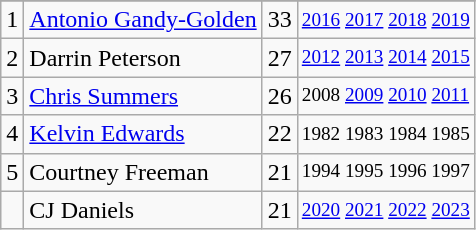<table class="wikitable">
<tr>
</tr>
<tr>
<td>1</td>
<td><a href='#'>Antonio Gandy-Golden</a></td>
<td>33</td>
<td style="font-size:80%;"><a href='#'>2016</a> <a href='#'>2017</a> <a href='#'>2018</a> <a href='#'>2019</a></td>
</tr>
<tr>
<td>2</td>
<td>Darrin Peterson</td>
<td>27</td>
<td style="font-size:80%;"><a href='#'>2012</a> <a href='#'>2013</a> <a href='#'>2014</a> <a href='#'>2015</a></td>
</tr>
<tr>
<td>3</td>
<td><a href='#'>Chris Summers</a></td>
<td>26</td>
<td style="font-size:80%;">2008 <a href='#'>2009</a> <a href='#'>2010</a> <a href='#'>2011</a></td>
</tr>
<tr>
<td>4</td>
<td><a href='#'>Kelvin Edwards</a></td>
<td>22</td>
<td style="font-size:80%;">1982 1983 1984 1985</td>
</tr>
<tr>
<td>5</td>
<td>Courtney Freeman</td>
<td>21</td>
<td style="font-size:80%;">1994 1995 1996 1997</td>
</tr>
<tr>
<td></td>
<td>CJ Daniels</td>
<td>21</td>
<td style="font-size:80%;"><a href='#'>2020</a> <a href='#'>2021</a> <a href='#'>2022</a> <a href='#'>2023</a></td>
</tr>
</table>
